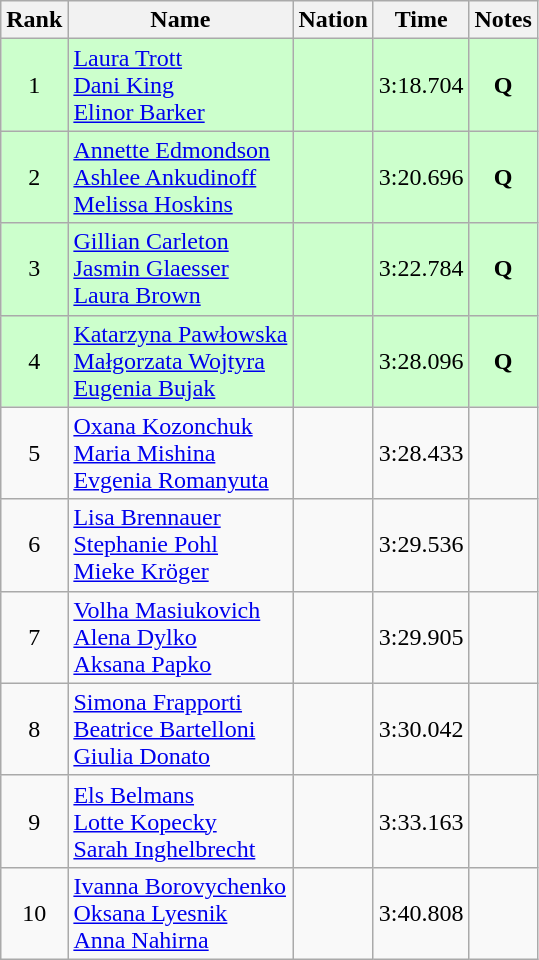<table class="wikitable sortable" style="text-align:center">
<tr>
<th>Rank</th>
<th>Name</th>
<th>Nation</th>
<th>Time</th>
<th>Notes</th>
</tr>
<tr bgcolor=ccffcc>
<td>1</td>
<td align=left><a href='#'>Laura Trott</a><br><a href='#'>Dani King</a><br><a href='#'>Elinor Barker</a></td>
<td align=left></td>
<td>3:18.704</td>
<td><strong>Q</strong></td>
</tr>
<tr bgcolor=ccffcc>
<td>2</td>
<td align=left><a href='#'>Annette Edmondson</a><br><a href='#'>Ashlee Ankudinoff</a><br><a href='#'>Melissa Hoskins</a></td>
<td align=left></td>
<td>3:20.696</td>
<td><strong>Q</strong></td>
</tr>
<tr bgcolor=ccffcc>
<td>3</td>
<td align=left><a href='#'>Gillian Carleton</a><br><a href='#'>Jasmin Glaesser</a><br><a href='#'>Laura Brown</a></td>
<td align=left></td>
<td>3:22.784</td>
<td><strong>Q</strong></td>
</tr>
<tr bgcolor=ccffcc>
<td>4</td>
<td align=left><a href='#'>Katarzyna Pawłowska</a><br><a href='#'>Małgorzata Wojtyra</a><br><a href='#'>Eugenia Bujak</a></td>
<td align=left></td>
<td>3:28.096</td>
<td><strong>Q</strong></td>
</tr>
<tr>
<td>5</td>
<td align=left><a href='#'>Oxana Kozonchuk</a><br><a href='#'>Maria Mishina</a><br><a href='#'>Evgenia Romanyuta</a></td>
<td align=left></td>
<td>3:28.433</td>
<td></td>
</tr>
<tr>
<td>6</td>
<td align=left><a href='#'>Lisa Brennauer</a><br><a href='#'>Stephanie Pohl</a><br><a href='#'>Mieke Kröger</a></td>
<td align=left></td>
<td>3:29.536</td>
<td></td>
</tr>
<tr>
<td>7</td>
<td align=left><a href='#'>Volha Masiukovich</a><br><a href='#'>Alena Dylko</a><br><a href='#'>Aksana Papko</a></td>
<td align=left></td>
<td>3:29.905</td>
<td></td>
</tr>
<tr>
<td>8</td>
<td align=left><a href='#'>Simona Frapporti</a><br><a href='#'>Beatrice Bartelloni</a><br><a href='#'>Giulia Donato</a></td>
<td align=left></td>
<td>3:30.042</td>
<td></td>
</tr>
<tr>
<td>9</td>
<td align=left><a href='#'>Els Belmans</a><br><a href='#'>Lotte Kopecky</a><br><a href='#'>Sarah Inghelbrecht</a></td>
<td align=left></td>
<td>3:33.163</td>
<td></td>
</tr>
<tr>
<td>10</td>
<td align=left><a href='#'>Ivanna Borovychenko</a><br><a href='#'>Oksana Lyesnik</a><br><a href='#'>Anna Nahirna</a></td>
<td align=left></td>
<td>3:40.808</td>
<td></td>
</tr>
</table>
